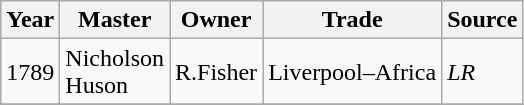<table class=" wikitable">
<tr>
<th>Year</th>
<th>Master</th>
<th>Owner</th>
<th>Trade</th>
<th>Source</th>
</tr>
<tr>
<td>1789</td>
<td>Nicholson<br>Huson</td>
<td>R.Fisher</td>
<td>Liverpool–Africa</td>
<td><em>LR</em></td>
</tr>
<tr>
</tr>
</table>
